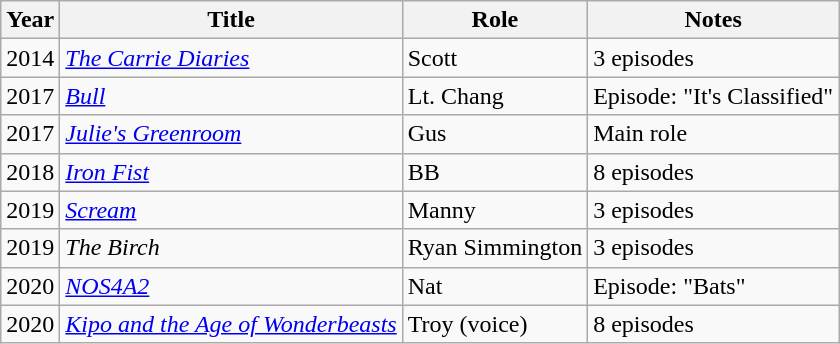<table class="wikitable">
<tr>
<th>Year</th>
<th>Title</th>
<th>Role</th>
<th>Notes</th>
</tr>
<tr>
<td>2014</td>
<td><a href='#'><em>The Carrie Diaries</em></a></td>
<td>Scott</td>
<td>3 episodes </td>
</tr>
<tr>
<td>2017</td>
<td><a href='#'><em>Bull</em></a></td>
<td>Lt. Chang</td>
<td>Episode: "It's Classified"</td>
</tr>
<tr>
<td>2017</td>
<td><em><a href='#'>Julie's Greenroom</a></em></td>
<td>Gus</td>
<td>Main role </td>
</tr>
<tr>
<td>2018</td>
<td><em><a href='#'>Iron Fist</a></em></td>
<td>BB</td>
<td>8 episodes</td>
</tr>
<tr>
<td>2019</td>
<td><em><a href='#'>Scream</a></em></td>
<td>Manny</td>
<td>3 episodes</td>
</tr>
<tr>
<td>2019</td>
<td><em>The Birch</em></td>
<td>Ryan Simmington</td>
<td>3 episodes</td>
</tr>
<tr>
<td>2020</td>
<td><em><a href='#'>NOS4A2</a></em></td>
<td>Nat</td>
<td>Episode: "Bats"</td>
</tr>
<tr>
<td>2020</td>
<td><em><a href='#'>Kipo and the Age of Wonderbeasts</a></em></td>
<td>Troy (voice)</td>
<td>8 episodes</td>
</tr>
</table>
